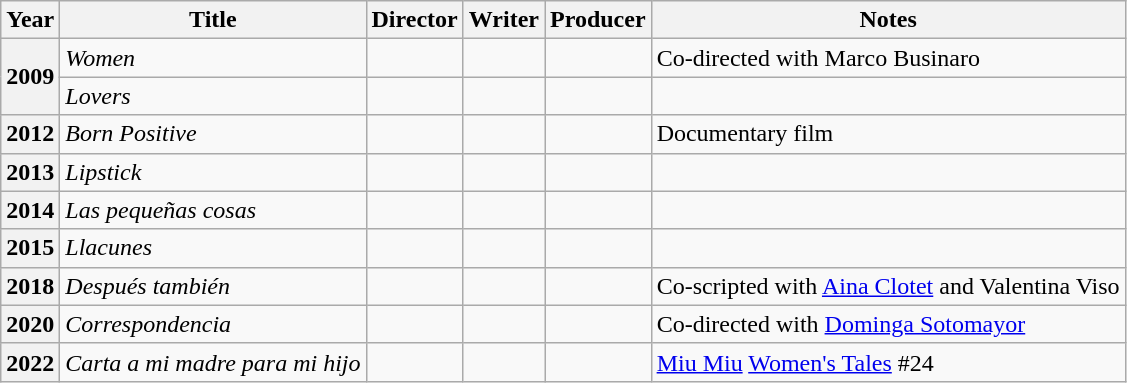<table class="wikitable">
<tr>
<th>Year</th>
<th>Title</th>
<th>Director</th>
<th>Writer</th>
<th>Producer</th>
<th>Notes</th>
</tr>
<tr>
<th rowspan="2">2009</th>
<td><em>Women</em></td>
<td></td>
<td></td>
<td></td>
<td>Co-directed with Marco Businaro</td>
</tr>
<tr>
<td><em>Lovers</em></td>
<td></td>
<td></td>
<td></td>
<td></td>
</tr>
<tr>
<th>2012</th>
<td><em>Born Positive</em></td>
<td></td>
<td></td>
<td></td>
<td>Documentary film</td>
</tr>
<tr>
<th>2013</th>
<td><em>Lipstick</em></td>
<td></td>
<td></td>
<td></td>
<td></td>
</tr>
<tr>
<th>2014</th>
<td><em>Las pequeñas cosas</em></td>
<td></td>
<td></td>
<td></td>
<td></td>
</tr>
<tr>
<th>2015</th>
<td><em>Llacunes</em></td>
<td></td>
<td></td>
<td></td>
<td></td>
</tr>
<tr>
<th>2018</th>
<td><em>Después también</em></td>
<td></td>
<td></td>
<td></td>
<td>Co-scripted with <a href='#'>Aina Clotet</a> and Valentina Viso</td>
</tr>
<tr>
<th>2020</th>
<td><em>Correspondencia</em></td>
<td></td>
<td></td>
<td></td>
<td>Co-directed with <a href='#'>Dominga Sotomayor</a></td>
</tr>
<tr>
<th>2022</th>
<td><em>Carta a mi madre para mi hijo</em> </td>
<td></td>
<td></td>
<td></td>
<td><a href='#'>Miu Miu</a> <a href='#'>Women's Tales</a> #24</td>
</tr>
</table>
